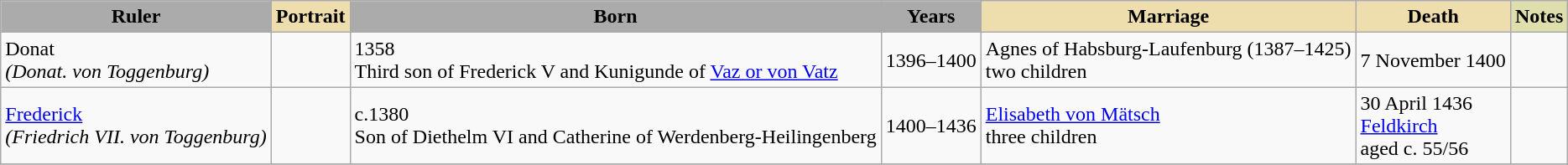<table class="wikitable sortable">
<tr>
<th style=background:#ababab;>Ruler</th>
<th style=background:#efdead;>Portrait</th>
<th style=background:#ababab;>Born</th>
<th style=background:#ababab;>Years</th>
<th style=background:#efdead;>Marriage</th>
<th style=background:#efdead;>Death</th>
<th style=background:#dfdead;>Notes</th>
</tr>
<tr>
<td>Donat<br><em>(Donat. von Toggenburg)</em></td>
<td></td>
<td>1358<br>Third son of Frederick V and Kunigunde of <a href='#'>Vaz or von Vatz</a></td>
<td>1396–1400</td>
<td>Agnes of Habsburg-Laufenburg (1387–1425)<br>two children</td>
<td>7 November 1400</td>
<td></td>
</tr>
<tr>
<td><a href='#'>Frederick</a><br><em>(Friedrich VII. von Toggenburg)</em></td>
<td></td>
<td>c.1380<br>Son of Diethelm VI and Catherine of Werdenberg-Heilingenberg</td>
<td>1400–1436</td>
<td><a href='#'>Elisabeth von Mätsch</a><br>three children</td>
<td>30 April 1436<br><a href='#'>Feldkirch</a><br>aged c. 55/56</td>
<td></td>
</tr>
<tr>
</tr>
</table>
